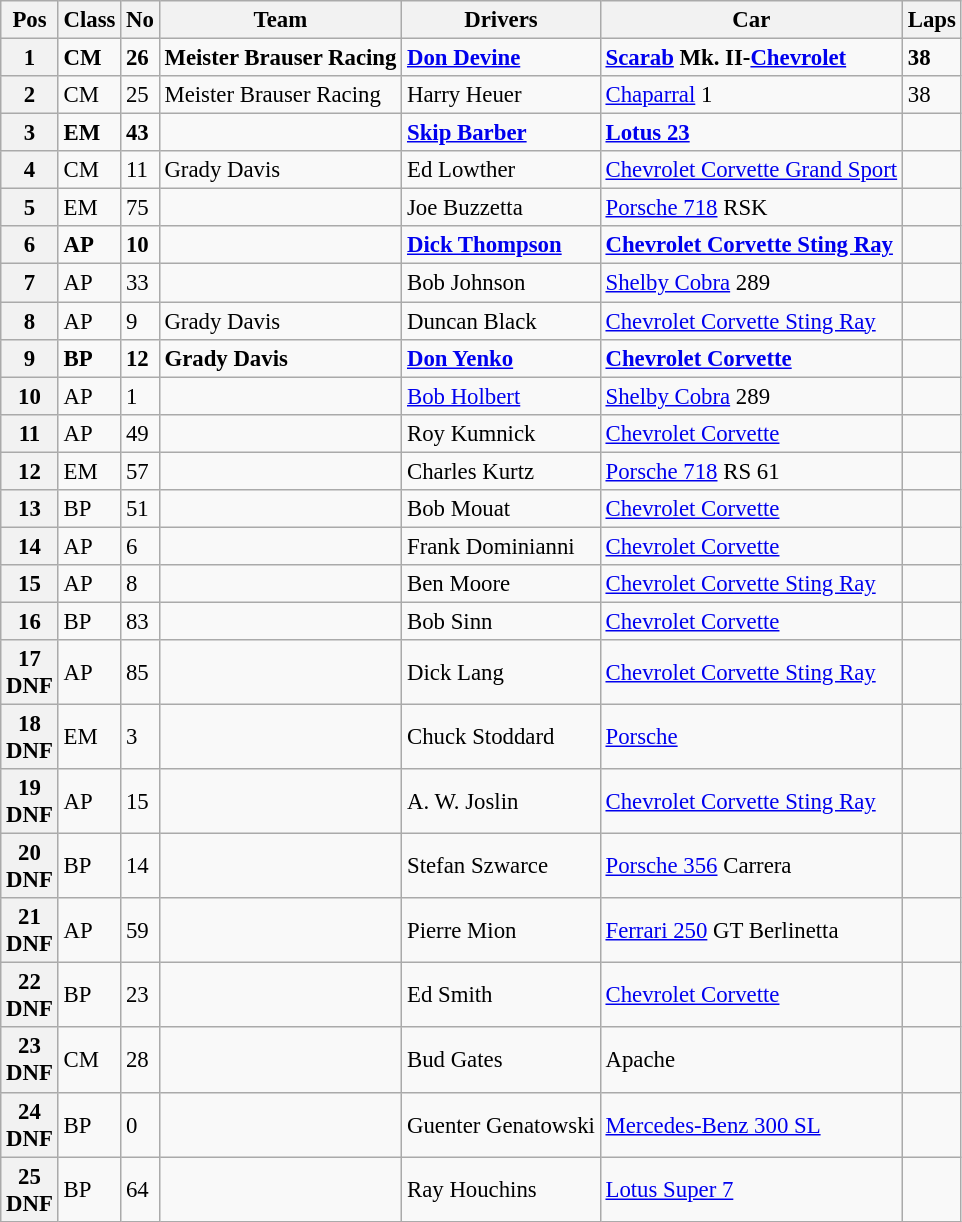<table class="wikitable" style="font-size: 95%;">
<tr>
<th>Pos</th>
<th>Class</th>
<th>No</th>
<th>Team</th>
<th>Drivers</th>
<th>Car</th>
<th>Laps</th>
</tr>
<tr style="font-weight:bold">
<th>1</th>
<td>CM</td>
<td>26</td>
<td>Meister Brauser Racing</td>
<td><a href='#'>Don Devine</a></td>
<td><a href='#'>Scarab</a> Mk. II-<a href='#'>Chevrolet</a></td>
<td>38</td>
</tr>
<tr>
<th>2</th>
<td>CM</td>
<td>25</td>
<td>Meister Brauser Racing</td>
<td>Harry Heuer</td>
<td><a href='#'>Chaparral</a> 1</td>
<td>38</td>
</tr>
<tr style="font-weight:bold">
<th>3</th>
<td>EM</td>
<td>43</td>
<td></td>
<td><a href='#'>Skip Barber</a></td>
<td><a href='#'>Lotus 23</a></td>
<td></td>
</tr>
<tr>
<th>4</th>
<td>CM</td>
<td>11</td>
<td>Grady Davis</td>
<td>Ed Lowther</td>
<td><a href='#'>Chevrolet Corvette Grand Sport</a></td>
<td></td>
</tr>
<tr>
<th>5</th>
<td>EM</td>
<td>75</td>
<td></td>
<td>Joe Buzzetta</td>
<td><a href='#'>Porsche 718</a> RSK</td>
<td></td>
</tr>
<tr style="font-weight:bold">
<th>6</th>
<td>AP</td>
<td>10</td>
<td></td>
<td><a href='#'>Dick Thompson</a></td>
<td><a href='#'>Chevrolet Corvette Sting Ray</a></td>
<td></td>
</tr>
<tr>
<th>7</th>
<td>AP</td>
<td>33</td>
<td></td>
<td>Bob Johnson</td>
<td><a href='#'>Shelby Cobra</a> 289</td>
<td></td>
</tr>
<tr>
<th>8</th>
<td>AP</td>
<td>9</td>
<td>Grady Davis</td>
<td>Duncan Black</td>
<td><a href='#'>Chevrolet Corvette Sting Ray</a></td>
<td></td>
</tr>
<tr style="font-weight:bold">
<th>9</th>
<td>BP</td>
<td>12</td>
<td>Grady Davis</td>
<td><a href='#'>Don Yenko</a></td>
<td><a href='#'>Chevrolet Corvette</a></td>
<td></td>
</tr>
<tr>
<th>10</th>
<td>AP</td>
<td>1</td>
<td></td>
<td><a href='#'>Bob Holbert</a></td>
<td><a href='#'>Shelby Cobra</a> 289</td>
<td></td>
</tr>
<tr>
<th>11</th>
<td>AP</td>
<td>49</td>
<td></td>
<td>Roy Kumnick</td>
<td><a href='#'>Chevrolet Corvette</a></td>
<td></td>
</tr>
<tr>
<th>12</th>
<td>EM</td>
<td>57</td>
<td></td>
<td>Charles Kurtz</td>
<td><a href='#'>Porsche 718</a> RS 61</td>
<td></td>
</tr>
<tr>
<th>13</th>
<td>BP</td>
<td>51</td>
<td></td>
<td>Bob Mouat</td>
<td><a href='#'>Chevrolet Corvette</a></td>
<td></td>
</tr>
<tr>
<th>14</th>
<td>AP</td>
<td>6</td>
<td></td>
<td>Frank Dominianni</td>
<td><a href='#'>Chevrolet Corvette</a></td>
<td></td>
</tr>
<tr>
<th>15</th>
<td>AP</td>
<td>8</td>
<td></td>
<td>Ben Moore</td>
<td><a href='#'>Chevrolet Corvette Sting Ray</a></td>
<td></td>
</tr>
<tr>
<th>16</th>
<td>BP</td>
<td>83</td>
<td></td>
<td>Bob Sinn</td>
<td><a href='#'>Chevrolet Corvette</a></td>
<td></td>
</tr>
<tr>
<th>17<br>DNF</th>
<td>AP</td>
<td>85</td>
<td></td>
<td>Dick Lang</td>
<td><a href='#'>Chevrolet Corvette Sting Ray</a></td>
<td></td>
</tr>
<tr>
<th>18<br>DNF</th>
<td>EM</td>
<td>3</td>
<td></td>
<td>Chuck Stoddard</td>
<td><a href='#'>Porsche</a></td>
<td></td>
</tr>
<tr>
<th>19<br>DNF</th>
<td>AP</td>
<td>15</td>
<td></td>
<td>A. W. Joslin</td>
<td><a href='#'>Chevrolet Corvette Sting Ray</a></td>
<td></td>
</tr>
<tr>
<th>20<br>DNF</th>
<td>BP</td>
<td>14</td>
<td></td>
<td>Stefan Szwarce</td>
<td><a href='#'>Porsche 356</a> Carrera</td>
<td></td>
</tr>
<tr>
<th>21<br>DNF</th>
<td>AP</td>
<td>59</td>
<td></td>
<td>Pierre Mion</td>
<td><a href='#'>Ferrari 250</a> GT Berlinetta</td>
<td></td>
</tr>
<tr>
<th>22<br>DNF</th>
<td>BP</td>
<td>23</td>
<td></td>
<td>Ed Smith</td>
<td><a href='#'>Chevrolet Corvette</a></td>
<td></td>
</tr>
<tr>
<th>23<br>DNF</th>
<td>CM</td>
<td>28</td>
<td></td>
<td>Bud Gates</td>
<td>Apache</td>
<td></td>
</tr>
<tr>
<th>24<br>DNF</th>
<td>BP</td>
<td>0</td>
<td></td>
<td>Guenter Genatowski</td>
<td><a href='#'>Mercedes-Benz 300 SL</a></td>
<td></td>
</tr>
<tr>
<th>25<br>DNF</th>
<td>BP</td>
<td>64</td>
<td></td>
<td>Ray Houchins</td>
<td><a href='#'>Lotus Super 7</a></td>
<td></td>
</tr>
</table>
